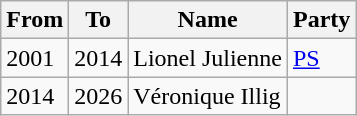<table class="wikitable">
<tr>
<th>From</th>
<th>To</th>
<th>Name</th>
<th>Party</th>
</tr>
<tr>
<td>2001</td>
<td>2014</td>
<td>Lionel Julienne</td>
<td><a href='#'>PS</a></td>
</tr>
<tr>
<td>2014</td>
<td>2026</td>
<td>Véronique Illig</td>
<td></td>
</tr>
</table>
